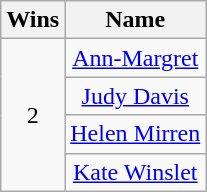<table class="wikitable sortable" style="text-align: center;">
<tr>
<th scope="col">Wins</th>
<th scope="col" align="center">Name</th>
</tr>
<tr>
<td rowspan="4">2</td>
<td><a href='#'>Ann-Margret</a></td>
</tr>
<tr>
<td><a href='#'>Judy Davis</a></td>
</tr>
<tr>
<td><a href='#'>Helen Mirren</a></td>
</tr>
<tr>
<td><a href='#'>Kate Winslet</a></td>
</tr>
</table>
